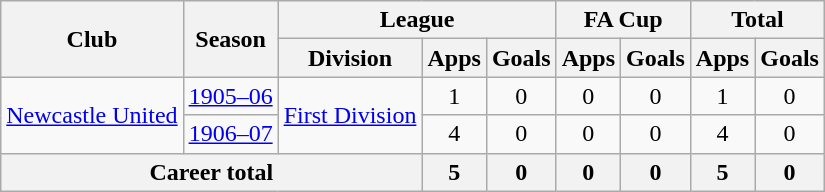<table class="wikitable" style="text-align: center;">
<tr>
<th rowspan="2">Club</th>
<th rowspan="2">Season</th>
<th colspan="3">League</th>
<th colspan="2">FA Cup</th>
<th colspan="2">Total</th>
</tr>
<tr>
<th>Division</th>
<th>Apps</th>
<th>Goals</th>
<th>Apps</th>
<th>Goals</th>
<th>Apps</th>
<th>Goals</th>
</tr>
<tr>
<td rowspan="2"><a href='#'>Newcastle United</a></td>
<td><a href='#'>1905–06</a></td>
<td rowspan="2"><a href='#'>First Division</a></td>
<td>1</td>
<td>0</td>
<td>0</td>
<td>0</td>
<td>1</td>
<td>0</td>
</tr>
<tr>
<td><a href='#'>1906–07</a></td>
<td>4</td>
<td>0</td>
<td>0</td>
<td>0</td>
<td>4</td>
<td>0</td>
</tr>
<tr>
<th colspan="3">Career total</th>
<th>5</th>
<th>0</th>
<th>0</th>
<th>0</th>
<th>5</th>
<th>0</th>
</tr>
</table>
